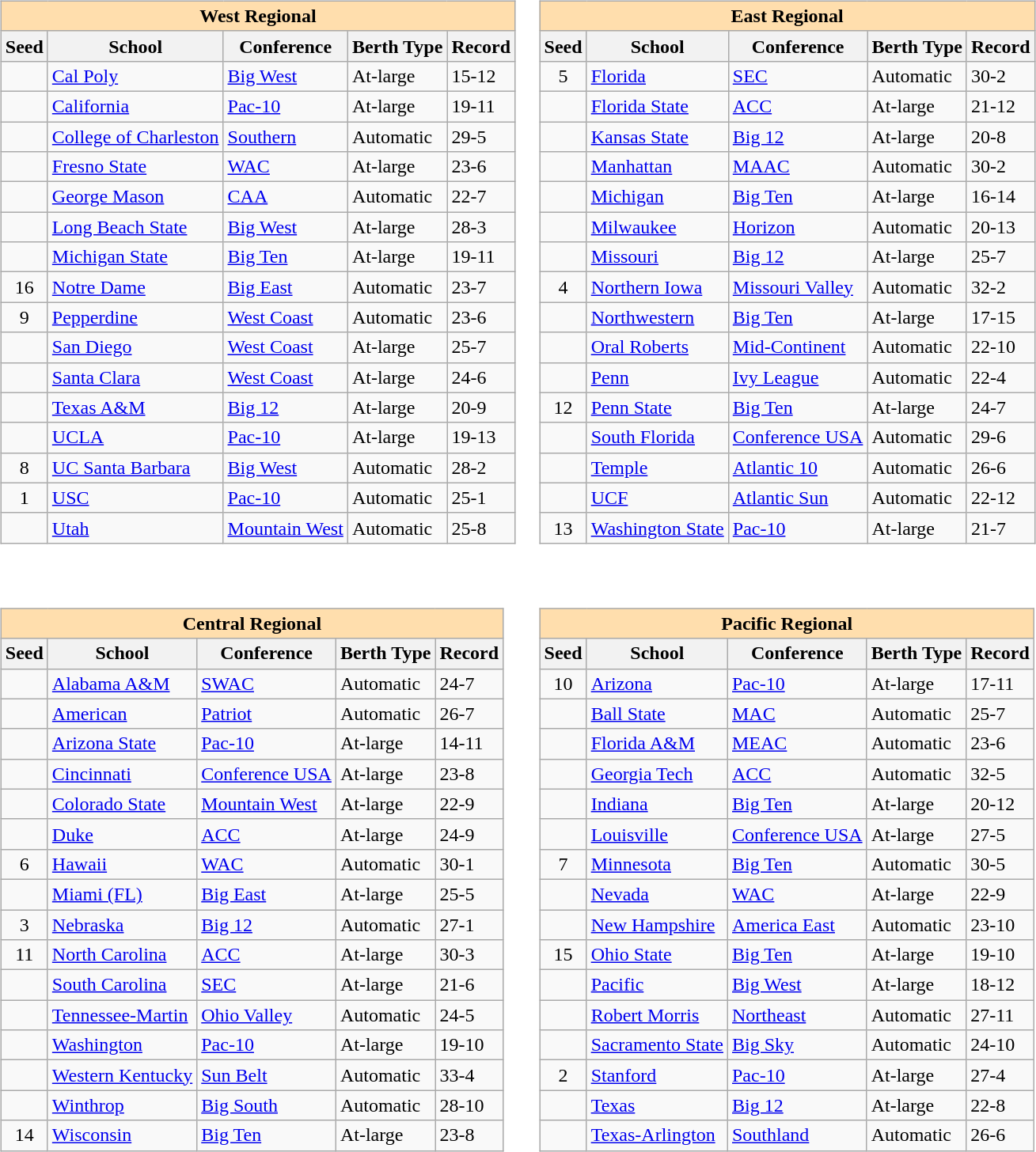<table>
<tr>
<td valign=top><br><table class="wikitable sortable">
<tr>
<th colspan="5" style="background:#ffdead;">West Regional</th>
</tr>
<tr>
<th>Seed</th>
<th>School</th>
<th>Conference</th>
<th>Berth Type</th>
<th>Record</th>
</tr>
<tr>
<td></td>
<td><a href='#'>Cal Poly</a></td>
<td><a href='#'>Big West</a></td>
<td>At-large</td>
<td>15-12</td>
</tr>
<tr>
<td></td>
<td><a href='#'>California</a></td>
<td><a href='#'>Pac-10</a></td>
<td>At-large</td>
<td>19-11</td>
</tr>
<tr>
<td></td>
<td><a href='#'>College of Charleston</a></td>
<td><a href='#'>Southern</a></td>
<td>Automatic</td>
<td>29-5</td>
</tr>
<tr>
<td></td>
<td><a href='#'>Fresno State</a></td>
<td><a href='#'>WAC</a></td>
<td>At-large</td>
<td>23-6</td>
</tr>
<tr>
<td></td>
<td><a href='#'>George Mason</a></td>
<td><a href='#'>CAA</a></td>
<td>Automatic</td>
<td>22-7</td>
</tr>
<tr>
<td></td>
<td><a href='#'>Long Beach State</a></td>
<td><a href='#'>Big West</a></td>
<td>At-large</td>
<td>28-3</td>
</tr>
<tr>
<td></td>
<td><a href='#'>Michigan State</a></td>
<td><a href='#'>Big Ten</a></td>
<td>At-large</td>
<td>19-11</td>
</tr>
<tr>
<td align=center>16</td>
<td><a href='#'>Notre Dame</a></td>
<td><a href='#'>Big East</a></td>
<td>Automatic</td>
<td>23-7</td>
</tr>
<tr>
<td align=center>9</td>
<td><a href='#'>Pepperdine</a></td>
<td><a href='#'>West Coast</a></td>
<td>Automatic</td>
<td>23-6</td>
</tr>
<tr>
<td></td>
<td><a href='#'>San Diego</a></td>
<td><a href='#'>West Coast</a></td>
<td>At-large</td>
<td>25-7</td>
</tr>
<tr>
<td></td>
<td><a href='#'>Santa Clara</a></td>
<td><a href='#'>West Coast</a></td>
<td>At-large</td>
<td>24-6</td>
</tr>
<tr>
<td></td>
<td><a href='#'>Texas A&M</a></td>
<td><a href='#'>Big 12</a></td>
<td>At-large</td>
<td>20-9</td>
</tr>
<tr>
<td></td>
<td><a href='#'>UCLA</a></td>
<td><a href='#'>Pac-10</a></td>
<td>At-large</td>
<td>19-13</td>
</tr>
<tr>
<td align=center>8</td>
<td><a href='#'>UC Santa Barbara</a></td>
<td><a href='#'>Big West</a></td>
<td>Automatic</td>
<td>28-2</td>
</tr>
<tr>
<td align=center>1</td>
<td><a href='#'>USC</a></td>
<td><a href='#'>Pac-10</a></td>
<td>Automatic</td>
<td>25-1</td>
</tr>
<tr>
<td></td>
<td><a href='#'>Utah</a></td>
<td><a href='#'>Mountain West</a></td>
<td>Automatic</td>
<td>25-8</td>
</tr>
</table>
</td>
<td valign=top><br><table class="wikitable sortable">
<tr>
<th colspan="5" style="background:#ffdead;">East Regional</th>
</tr>
<tr>
<th>Seed</th>
<th>School</th>
<th>Conference</th>
<th>Berth Type</th>
<th>Record</th>
</tr>
<tr>
<td align=center>5</td>
<td><a href='#'>Florida</a></td>
<td><a href='#'>SEC</a></td>
<td>Automatic</td>
<td>30-2</td>
</tr>
<tr>
<td></td>
<td><a href='#'>Florida State</a></td>
<td><a href='#'>ACC</a></td>
<td>At-large</td>
<td>21-12</td>
</tr>
<tr>
<td></td>
<td><a href='#'>Kansas State</a></td>
<td><a href='#'>Big 12</a></td>
<td>At-large</td>
<td>20-8</td>
</tr>
<tr>
<td></td>
<td><a href='#'>Manhattan</a></td>
<td><a href='#'>MAAC</a></td>
<td>Automatic</td>
<td>30-2</td>
</tr>
<tr>
<td></td>
<td><a href='#'>Michigan</a></td>
<td><a href='#'>Big Ten</a></td>
<td>At-large</td>
<td>16-14</td>
</tr>
<tr>
<td></td>
<td><a href='#'>Milwaukee</a></td>
<td><a href='#'>Horizon</a></td>
<td>Automatic</td>
<td>20-13</td>
</tr>
<tr>
<td></td>
<td><a href='#'>Missouri</a></td>
<td><a href='#'>Big 12</a></td>
<td>At-large</td>
<td>25-7</td>
</tr>
<tr>
<td align=center>4</td>
<td><a href='#'>Northern Iowa</a></td>
<td><a href='#'>Missouri Valley</a></td>
<td>Automatic</td>
<td>32-2</td>
</tr>
<tr>
<td></td>
<td><a href='#'>Northwestern</a></td>
<td><a href='#'>Big Ten</a></td>
<td>At-large</td>
<td>17-15</td>
</tr>
<tr>
<td></td>
<td><a href='#'>Oral Roberts</a></td>
<td><a href='#'>Mid-Continent</a></td>
<td>Automatic</td>
<td>22-10</td>
</tr>
<tr>
<td></td>
<td><a href='#'>Penn</a></td>
<td><a href='#'>Ivy League</a></td>
<td>Automatic</td>
<td>22-4</td>
</tr>
<tr>
<td align=center>12</td>
<td><a href='#'>Penn State</a></td>
<td><a href='#'>Big Ten</a></td>
<td>At-large</td>
<td>24-7</td>
</tr>
<tr>
<td></td>
<td><a href='#'>South Florida</a></td>
<td><a href='#'>Conference USA</a></td>
<td>Automatic</td>
<td>29-6</td>
</tr>
<tr>
<td></td>
<td><a href='#'>Temple</a></td>
<td><a href='#'>Atlantic 10</a></td>
<td>Automatic</td>
<td>26-6</td>
</tr>
<tr>
<td></td>
<td><a href='#'>UCF</a></td>
<td><a href='#'>Atlantic Sun</a></td>
<td>Automatic</td>
<td>22-12</td>
</tr>
<tr>
<td align=center>13</td>
<td><a href='#'>Washington State</a></td>
<td><a href='#'>Pac-10</a></td>
<td>At-large</td>
<td>21-7</td>
</tr>
</table>
</td>
</tr>
<tr>
<td valign=top><br><table class="wikitable sortable">
<tr>
<th colspan="5" style="background:#ffdead;">Central Regional</th>
</tr>
<tr>
<th>Seed</th>
<th>School</th>
<th>Conference</th>
<th>Berth Type</th>
<th>Record</th>
</tr>
<tr>
<td></td>
<td><a href='#'>Alabama A&M</a></td>
<td><a href='#'>SWAC</a></td>
<td>Automatic</td>
<td>24-7</td>
</tr>
<tr>
<td></td>
<td><a href='#'>American</a></td>
<td><a href='#'>Patriot</a></td>
<td>Automatic</td>
<td>26-7</td>
</tr>
<tr>
<td></td>
<td><a href='#'>Arizona State</a></td>
<td><a href='#'>Pac-10</a></td>
<td>At-large</td>
<td>14-11</td>
</tr>
<tr>
<td></td>
<td><a href='#'>Cincinnati</a></td>
<td><a href='#'>Conference USA</a></td>
<td>At-large</td>
<td>23-8</td>
</tr>
<tr>
<td></td>
<td><a href='#'>Colorado State</a></td>
<td><a href='#'>Mountain West</a></td>
<td>At-large</td>
<td>22-9</td>
</tr>
<tr>
<td></td>
<td><a href='#'>Duke</a></td>
<td><a href='#'>ACC</a></td>
<td>At-large</td>
<td>24-9</td>
</tr>
<tr>
<td align=center>6</td>
<td><a href='#'>Hawaii</a></td>
<td><a href='#'>WAC</a></td>
<td>Automatic</td>
<td>30-1</td>
</tr>
<tr>
<td></td>
<td><a href='#'>Miami (FL)</a></td>
<td><a href='#'>Big East</a></td>
<td>At-large</td>
<td>25-5</td>
</tr>
<tr>
<td align=center>3</td>
<td><a href='#'>Nebraska</a></td>
<td><a href='#'>Big 12</a></td>
<td>Automatic</td>
<td>27-1</td>
</tr>
<tr>
<td align=center>11</td>
<td><a href='#'>North Carolina</a></td>
<td><a href='#'>ACC</a></td>
<td>At-large</td>
<td>30-3</td>
</tr>
<tr>
<td></td>
<td><a href='#'>South Carolina</a></td>
<td><a href='#'>SEC</a></td>
<td>At-large</td>
<td>21-6</td>
</tr>
<tr>
<td></td>
<td><a href='#'>Tennessee-Martin</a></td>
<td><a href='#'>Ohio Valley</a></td>
<td>Automatic</td>
<td>24-5</td>
</tr>
<tr>
<td></td>
<td><a href='#'>Washington</a></td>
<td><a href='#'>Pac-10</a></td>
<td>At-large</td>
<td>19-10</td>
</tr>
<tr>
<td></td>
<td><a href='#'>Western Kentucky</a></td>
<td><a href='#'>Sun Belt</a></td>
<td>Automatic</td>
<td>33-4</td>
</tr>
<tr>
<td></td>
<td><a href='#'>Winthrop</a></td>
<td><a href='#'>Big South</a></td>
<td>Automatic</td>
<td>28-10</td>
</tr>
<tr>
<td align=center>14</td>
<td><a href='#'>Wisconsin</a></td>
<td><a href='#'>Big Ten</a></td>
<td>At-large</td>
<td>23-8</td>
</tr>
</table>
</td>
<td valign=top><br><table class="wikitable sortable">
<tr>
<th colspan="5" style="background:#ffdead;">Pacific Regional</th>
</tr>
<tr>
<th>Seed</th>
<th>School</th>
<th>Conference</th>
<th>Berth Type</th>
<th>Record</th>
</tr>
<tr>
<td align=center>10</td>
<td><a href='#'>Arizona</a></td>
<td><a href='#'>Pac-10</a></td>
<td>At-large</td>
<td>17-11</td>
</tr>
<tr>
<td></td>
<td><a href='#'>Ball State</a></td>
<td><a href='#'>MAC</a></td>
<td>Automatic</td>
<td>25-7</td>
</tr>
<tr>
<td></td>
<td><a href='#'>Florida A&M</a></td>
<td><a href='#'>MEAC</a></td>
<td>Automatic</td>
<td>23-6</td>
</tr>
<tr>
<td></td>
<td><a href='#'>Georgia Tech</a></td>
<td><a href='#'>ACC</a></td>
<td>Automatic</td>
<td>32-5</td>
</tr>
<tr>
<td></td>
<td><a href='#'>Indiana</a></td>
<td><a href='#'>Big Ten</a></td>
<td>At-large</td>
<td>20-12</td>
</tr>
<tr>
<td></td>
<td><a href='#'>Louisville</a></td>
<td><a href='#'>Conference USA</a></td>
<td>At-large</td>
<td>27-5</td>
</tr>
<tr>
<td align=center>7</td>
<td><a href='#'>Minnesota</a></td>
<td><a href='#'>Big Ten</a></td>
<td>Automatic</td>
<td>30-5</td>
</tr>
<tr>
<td></td>
<td><a href='#'>Nevada</a></td>
<td><a href='#'>WAC</a></td>
<td>At-large</td>
<td>22-9</td>
</tr>
<tr>
<td></td>
<td><a href='#'>New Hampshire</a></td>
<td><a href='#'>America East</a></td>
<td>Automatic</td>
<td>23-10</td>
</tr>
<tr>
<td align=center>15</td>
<td><a href='#'>Ohio State</a></td>
<td><a href='#'>Big Ten</a></td>
<td>At-large</td>
<td>19-10</td>
</tr>
<tr>
<td></td>
<td><a href='#'>Pacific</a></td>
<td><a href='#'>Big West</a></td>
<td>At-large</td>
<td>18-12</td>
</tr>
<tr>
<td></td>
<td><a href='#'>Robert Morris</a></td>
<td><a href='#'>Northeast</a></td>
<td>Automatic</td>
<td>27-11</td>
</tr>
<tr>
<td></td>
<td><a href='#'>Sacramento State</a></td>
<td><a href='#'>Big Sky</a></td>
<td>Automatic</td>
<td>24-10</td>
</tr>
<tr>
<td align=center>2</td>
<td><a href='#'>Stanford</a></td>
<td><a href='#'>Pac-10</a></td>
<td>At-large</td>
<td>27-4</td>
</tr>
<tr>
<td></td>
<td><a href='#'>Texas</a></td>
<td><a href='#'>Big 12</a></td>
<td>At-large</td>
<td>22-8</td>
</tr>
<tr>
<td></td>
<td><a href='#'>Texas-Arlington</a></td>
<td><a href='#'>Southland</a></td>
<td>Automatic</td>
<td>26-6</td>
</tr>
</table>
</td>
</tr>
</table>
